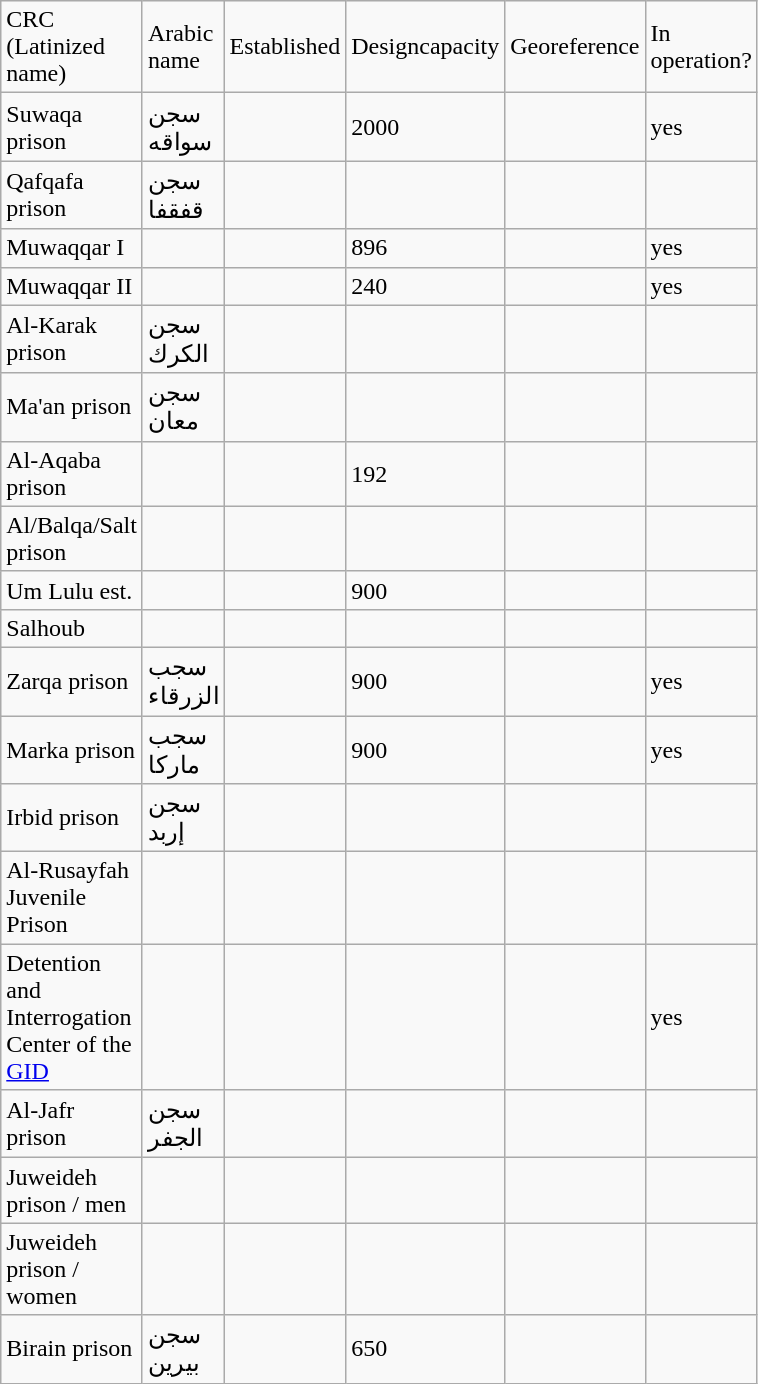<table class="wikitable" |- bgcolor="#ececec" | width="300" align="middle">
<tr>
<td>CRC (Latinized name)</td>
<td>Arabic name</td>
<td>Established</td>
<td>Designcapacity</td>
<td>Georeference</td>
<td>In operation?</td>
</tr>
<tr>
<td>Suwaqa prison</td>
<td>سجن سواقه</td>
<td></td>
<td>2000</td>
<td></td>
<td>yes</td>
</tr>
<tr>
<td>Qafqafa prison</td>
<td>سجن قفقفا</td>
<td></td>
<td></td>
<td></td>
<td></td>
</tr>
<tr>
<td>Muwaqqar I</td>
<td></td>
<td></td>
<td>896</td>
<td></td>
<td>yes</td>
</tr>
<tr>
<td>Muwaqqar II</td>
<td></td>
<td></td>
<td>240</td>
<td></td>
<td>yes</td>
</tr>
<tr>
<td>Al-Karak prison</td>
<td>سجن الكرك</td>
<td></td>
<td></td>
<td></td>
<td></td>
</tr>
<tr>
<td>Ma'an prison</td>
<td>سجن معان</td>
<td></td>
<td></td>
<td></td>
<td></td>
</tr>
<tr>
<td>Al-Aqaba prison</td>
<td></td>
<td></td>
<td>192</td>
<td></td>
<td></td>
</tr>
<tr>
<td>Al/Balqa/Salt prison</td>
<td></td>
<td></td>
<td></td>
<td></td>
<td></td>
</tr>
<tr>
<td>Um Lulu est.</td>
<td></td>
<td></td>
<td>900</td>
<td></td>
<td></td>
</tr>
<tr>
<td>Salhoub</td>
<td></td>
<td></td>
<td></td>
<td></td>
<td></td>
</tr>
<tr>
<td>Zarqa prison</td>
<td>سجب الزرقاء</td>
<td></td>
<td>900</td>
<td></td>
<td>yes</td>
</tr>
<tr>
<td>Marka prison</td>
<td>سجب ماركا</td>
<td></td>
<td>900</td>
<td></td>
<td>yes</td>
</tr>
<tr>
<td>Irbid prison</td>
<td>سجن إربد</td>
<td></td>
<td></td>
<td></td>
<td></td>
</tr>
<tr>
<td>Al-Rusayfah Juvenile Prison</td>
<td></td>
<td></td>
<td></td>
<td></td>
<td></td>
</tr>
<tr>
<td>Detention and Interrogation Center of the <a href='#'>GID</a></td>
<td></td>
<td></td>
<td></td>
<td></td>
<td>yes</td>
</tr>
<tr>
<td>Al-Jafr prison</td>
<td>سجن الجفر</td>
<td></td>
<td></td>
<td></td>
<td></td>
</tr>
<tr>
<td>Juweideh prison / men</td>
<td></td>
<td></td>
<td></td>
<td></td>
<td></td>
</tr>
<tr>
<td>Juweideh prison / women</td>
<td></td>
<td></td>
<td></td>
<td></td>
<td></td>
</tr>
<tr>
<td>Birain prison</td>
<td>سجن بيرين</td>
<td></td>
<td>650</td>
<td></td>
<td></td>
</tr>
</table>
